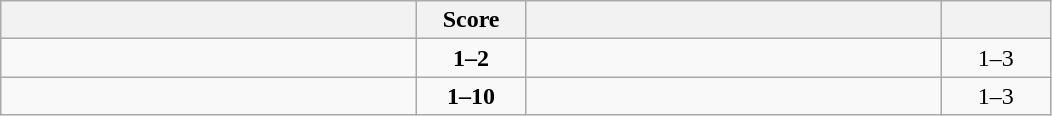<table class="wikitable" style="text-align: center; ">
<tr>
<th align="right" width="270"></th>
<th width="65">Score</th>
<th align="left" width="270"></th>
<th width="65"></th>
</tr>
<tr>
<td align="left"></td>
<td><strong>1–2</strong></td>
<td align="left"><strong></strong></td>
<td>1–3 <strong></strong></td>
</tr>
<tr>
<td align="left"></td>
<td><strong>1–10</strong></td>
<td align="left"><strong></strong></td>
<td>1–3 <strong></strong></td>
</tr>
</table>
